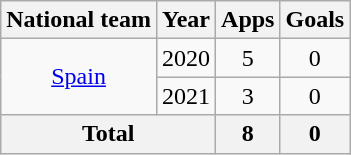<table class=wikitable style="text-align:center">
<tr>
<th>National team</th>
<th>Year</th>
<th>Apps</th>
<th>Goals</th>
</tr>
<tr>
<td rowspan=2><a href='#'>Spain</a></td>
<td>2020</td>
<td>5</td>
<td>0</td>
</tr>
<tr>
<td>2021</td>
<td>3</td>
<td>0</td>
</tr>
<tr>
<th colspan=2>Total</th>
<th>8</th>
<th>0</th>
</tr>
</table>
